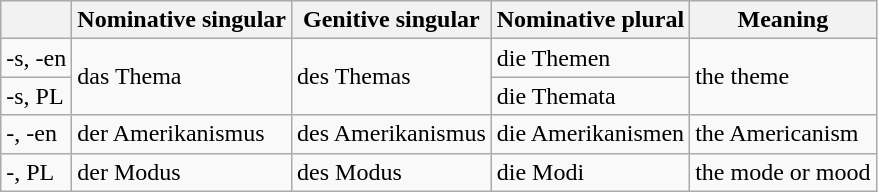<table class="wikitable">
<tr>
<th></th>
<th>Nominative singular</th>
<th>Genitive singular</th>
<th>Nominative plural</th>
<th>Meaning</th>
</tr>
<tr>
<td>-s, -en</td>
<td rowspan="2">das Thema</td>
<td rowspan="2">des Themas</td>
<td>die Themen</td>
<td rowspan="2">the theme</td>
</tr>
<tr>
<td>-s, PL</td>
<td>die Themata</td>
</tr>
<tr>
<td>-, -en</td>
<td>der Amerikanismus</td>
<td>des Amerikanismus</td>
<td>die Amerikanismen</td>
<td>the Americanism</td>
</tr>
<tr>
<td>-, PL</td>
<td>der Modus</td>
<td>des Modus</td>
<td>die Modi</td>
<td>the mode or mood</td>
</tr>
</table>
